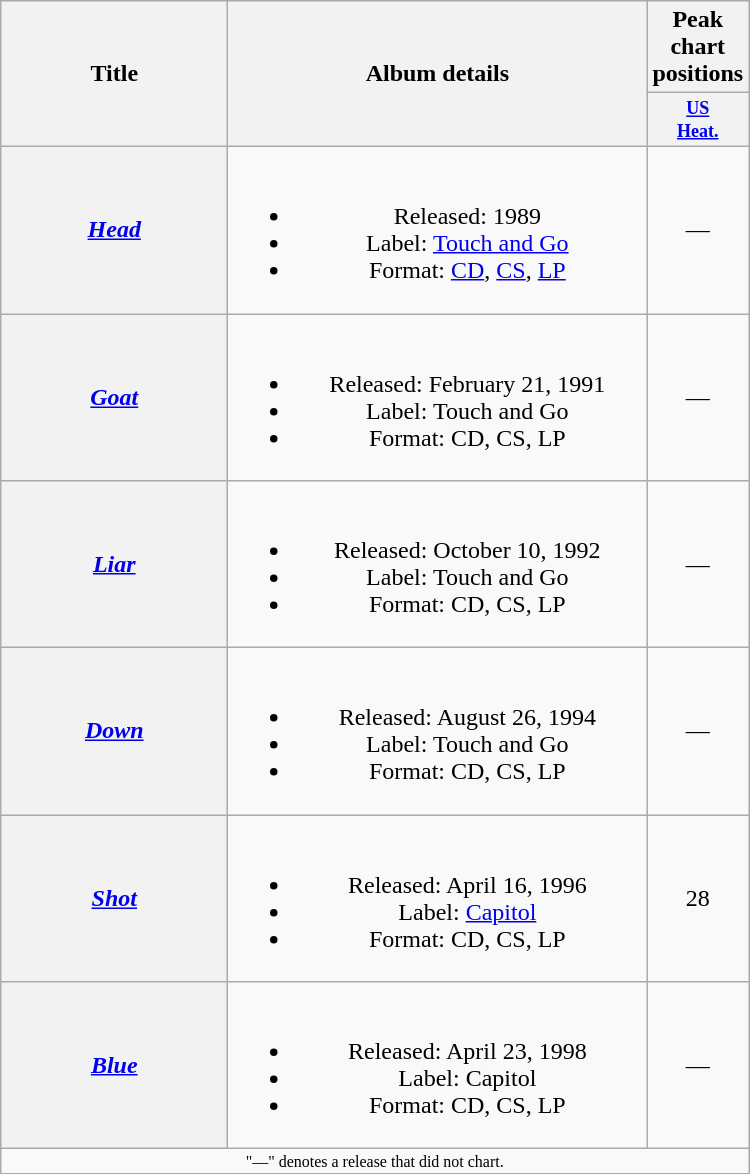<table class="wikitable plainrowheaders" style="text-align:center;">
<tr>
<th scope="col" rowspan="2" style="width:9em;">Title</th>
<th scope="col" rowspan="2" style="width:17em;">Album details</th>
<th scope="col" colspan="1">Peak chart positions</th>
</tr>
<tr>
<th style="width:3em;font-size:75%;"><a href='#'>US<br>Heat.</a><br></th>
</tr>
<tr>
<th scope="row"><em><a href='#'>Head</a></em></th>
<td><br><ul><li>Released: 1989</li><li>Label: <a href='#'>Touch and Go</a></li><li>Format: <a href='#'>CD</a>, <a href='#'>CS</a>, <a href='#'>LP</a></li></ul></td>
<td align="center">—</td>
</tr>
<tr>
<th scope="row"><em><a href='#'>Goat</a></em></th>
<td><br><ul><li>Released: February 21, 1991</li><li>Label: Touch and Go</li><li>Format: CD, CS, LP</li></ul></td>
<td align="center">—</td>
</tr>
<tr>
<th scope="row"><em><a href='#'>Liar</a></em></th>
<td><br><ul><li>Released: October 10, 1992</li><li>Label: Touch and Go</li><li>Format: CD, CS, LP</li></ul></td>
<td align="center">—</td>
</tr>
<tr>
<th scope="row"><em><a href='#'>Down</a></em></th>
<td><br><ul><li>Released: August 26, 1994</li><li>Label: Touch and Go</li><li>Format: CD, CS, LP</li></ul></td>
<td align="center">—</td>
</tr>
<tr>
<th scope="row"><em><a href='#'>Shot</a></em></th>
<td><br><ul><li>Released: April 16, 1996</li><li>Label: <a href='#'>Capitol</a></li><li>Format: CD, CS, LP</li></ul></td>
<td align="center">28</td>
</tr>
<tr>
<th scope="row"><em><a href='#'>Blue</a></em></th>
<td><br><ul><li>Released: April 23, 1998</li><li>Label: Capitol</li><li>Format: CD, CS, LP</li></ul></td>
<td align="center">—</td>
</tr>
<tr>
<td align="center" colspan="3" style="font-size: 8pt">"—" denotes a release that did not chart.</td>
</tr>
</table>
